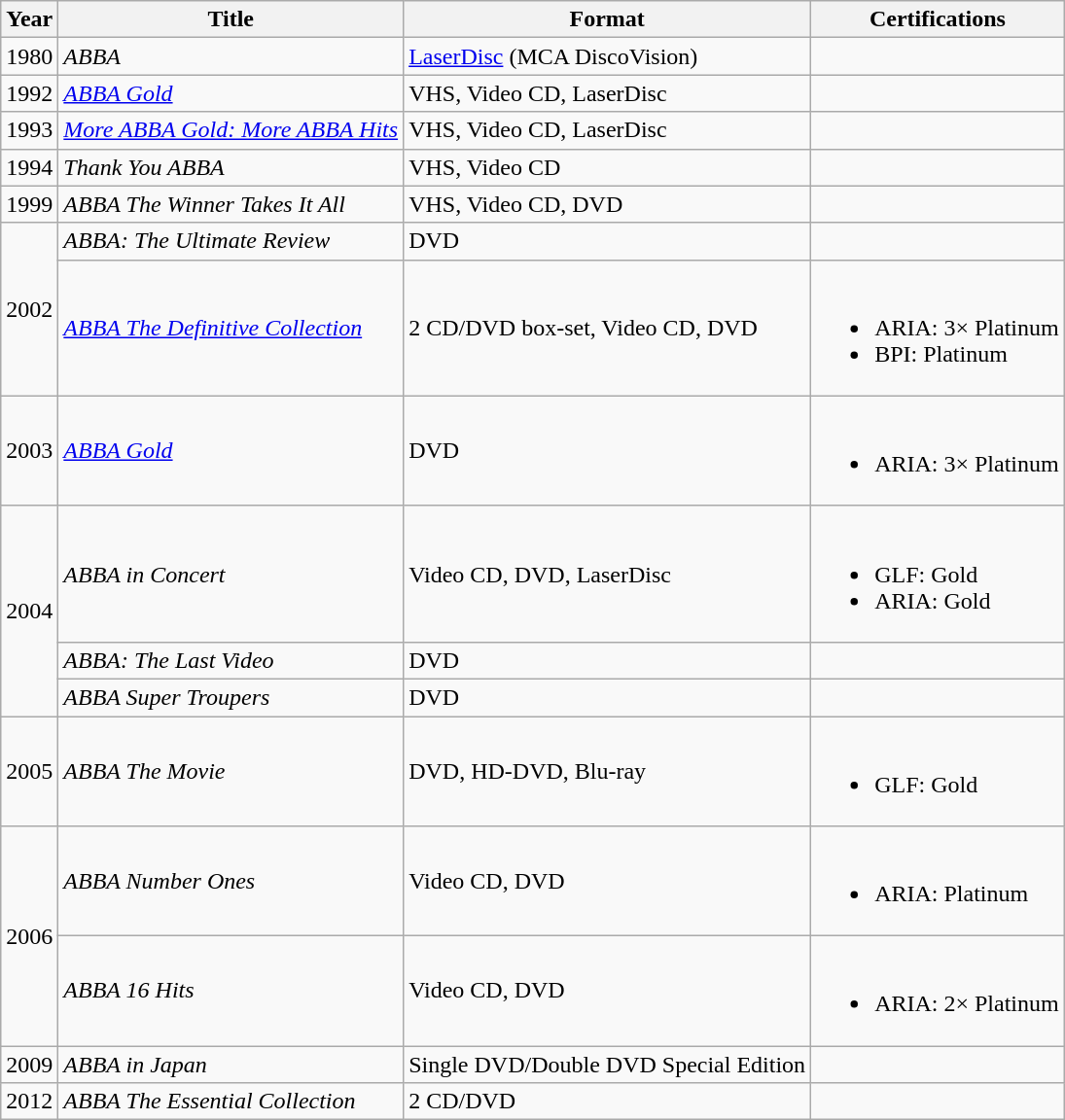<table class="wikitable">
<tr>
<th>Year</th>
<th>Title</th>
<th>Format</th>
<th>Certifications</th>
</tr>
<tr>
<td>1980</td>
<td><em>ABBA</em></td>
<td><a href='#'>LaserDisc</a> (MCA DiscoVision)</td>
<td></td>
</tr>
<tr>
<td>1992</td>
<td><em><a href='#'>ABBA Gold</a></em></td>
<td>VHS, Video CD, LaserDisc</td>
<td></td>
</tr>
<tr>
<td>1993</td>
<td><em><a href='#'>More ABBA Gold: More ABBA Hits</a></em></td>
<td>VHS, Video CD, LaserDisc</td>
<td></td>
</tr>
<tr>
<td>1994</td>
<td><em>Thank You ABBA</em></td>
<td>VHS, Video CD</td>
<td></td>
</tr>
<tr>
<td>1999</td>
<td><em>ABBA The Winner Takes It All</em></td>
<td>VHS, Video CD, DVD</td>
<td></td>
</tr>
<tr>
<td rowspan="2">2002</td>
<td><em>ABBA: The Ultimate Review</em></td>
<td>DVD</td>
<td></td>
</tr>
<tr>
<td><em><a href='#'>ABBA The Definitive Collection</a></em></td>
<td>2 CD/DVD box-set, Video CD, DVD</td>
<td><br><ul><li>ARIA: 3× Platinum</li><li>BPI: Platinum</li></ul></td>
</tr>
<tr>
<td>2003</td>
<td><em><a href='#'>ABBA Gold</a></em></td>
<td>DVD</td>
<td><br><ul><li>ARIA: 3× Platinum</li></ul></td>
</tr>
<tr>
<td rowspan="3">2004</td>
<td><em>ABBA in Concert</em></td>
<td>Video CD, DVD, LaserDisc</td>
<td><br><ul><li>GLF: Gold </li><li>ARIA: Gold</li></ul></td>
</tr>
<tr>
<td><em>ABBA: The Last Video</em></td>
<td>DVD</td>
<td></td>
</tr>
<tr>
<td><em>ABBA Super Troupers</em></td>
<td>DVD</td>
<td></td>
</tr>
<tr>
<td>2005</td>
<td><em>ABBA The Movie</em></td>
<td>DVD, HD-DVD, Blu-ray</td>
<td><br><ul><li>GLF: Gold </li></ul></td>
</tr>
<tr>
<td rowspan="2">2006</td>
<td><em>ABBA Number Ones</em></td>
<td>Video CD, DVD</td>
<td><br><ul><li>ARIA: Platinum</li></ul></td>
</tr>
<tr>
<td><em>ABBA 16 Hits</em></td>
<td>Video CD, DVD</td>
<td><br><ul><li>ARIA: 2× Platinum</li></ul></td>
</tr>
<tr>
<td>2009</td>
<td><em>ABBA in Japan</em></td>
<td>Single DVD/Double DVD Special Edition</td>
<td></td>
</tr>
<tr>
<td>2012</td>
<td><em>ABBA The Essential Collection</em></td>
<td>2 CD/DVD</td>
<td></td>
</tr>
</table>
